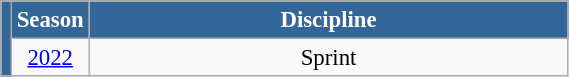<table class="wikitable"  style="font-size:95%; text-align:center; border:gray solid 1px; width:30%;">
<tr style="background:#369; color:white;">
<td rowspan="11" style="width:1%;"></td>
<td colspan="1" style="width:10%;"><strong>Season</strong></td>
<td><strong>Discipline</strong></td>
</tr>
<tr>
<td align="center"><a href='#'>2022</a></td>
<td align="center">Sprint</td>
</tr>
</table>
